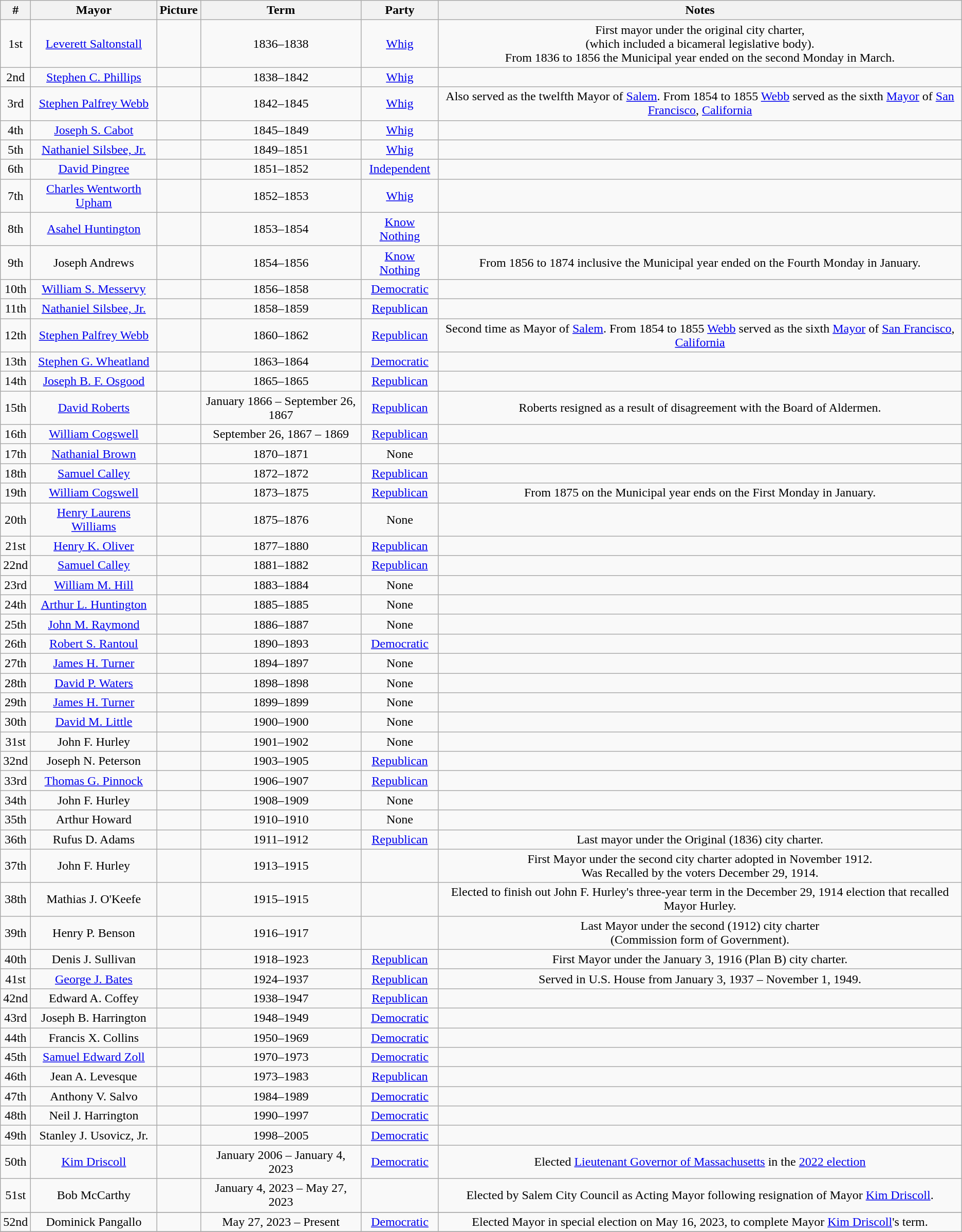<table class=wikitable style="text-align:center">
<tr>
<th>#</th>
<th>Mayor</th>
<th>Picture</th>
<th>Term</th>
<th>Party</th>
<th>Notes</th>
</tr>
<tr>
<td>1st</td>
<td><a href='#'>Leverett Saltonstall</a></td>
<td></td>
<td>1836–1838</td>
<td><a href='#'>Whig</a></td>
<td>First mayor under the original city charter,<br>(which included a bicameral legislative body).<br>From 1836 to 1856 the Municipal year ended on the second Monday in March.</td>
</tr>
<tr>
<td>2nd</td>
<td><a href='#'>Stephen C. Phillips</a></td>
<td></td>
<td>1838–1842</td>
<td><a href='#'>Whig</a></td>
<td></td>
</tr>
<tr>
<td>3rd</td>
<td><a href='#'>Stephen Palfrey Webb</a></td>
<td></td>
<td>1842–1845</td>
<td><a href='#'>Whig</a></td>
<td>Also served as the twelfth Mayor of <a href='#'>Salem</a>.  From 1854 to 1855 <a href='#'>Webb</a> served as the sixth <a href='#'>Mayor</a> of <a href='#'>San Francisco</a>, <a href='#'>California</a></td>
</tr>
<tr>
<td>4th</td>
<td><a href='#'>Joseph S. Cabot</a></td>
<td></td>
<td>1845–1849</td>
<td><a href='#'>Whig</a></td>
<td></td>
</tr>
<tr>
<td>5th</td>
<td><a href='#'>Nathaniel Silsbee, Jr.</a></td>
<td></td>
<td>1849–1851</td>
<td><a href='#'>Whig</a></td>
<td></td>
</tr>
<tr>
<td>6th</td>
<td><a href='#'>David Pingree</a></td>
<td></td>
<td>1851–1852</td>
<td><a href='#'>Independent</a></td>
<td></td>
</tr>
<tr>
<td>7th</td>
<td><a href='#'>Charles Wentworth Upham</a></td>
<td></td>
<td>1852–1853</td>
<td><a href='#'>Whig</a></td>
<td></td>
</tr>
<tr>
<td>8th</td>
<td><a href='#'>Asahel Huntington</a></td>
<td></td>
<td>1853–1854</td>
<td><a href='#'>Know Nothing</a></td>
<td></td>
</tr>
<tr>
<td>9th</td>
<td>Joseph Andrews</td>
<td></td>
<td>1854–1856</td>
<td><a href='#'>Know Nothing</a></td>
<td>From 1856 to 1874 inclusive the Municipal year ended on the Fourth Monday in January.</td>
</tr>
<tr>
<td>10th</td>
<td><a href='#'>William S. Messervy</a></td>
<td></td>
<td>1856–1858</td>
<td><a href='#'>Democratic</a></td>
<td></td>
</tr>
<tr>
<td>11th</td>
<td><a href='#'>Nathaniel Silsbee, Jr.</a></td>
<td></td>
<td>1858–1859</td>
<td><a href='#'>Republican</a></td>
<td></td>
</tr>
<tr>
<td>12th</td>
<td><a href='#'>Stephen Palfrey Webb</a></td>
<td></td>
<td>1860–1862</td>
<td><a href='#'>Republican</a></td>
<td>Second time as Mayor of <a href='#'>Salem</a>.  From 1854 to 1855 <a href='#'>Webb</a> served as the sixth <a href='#'>Mayor</a> of <a href='#'>San Francisco</a>, <a href='#'>California</a></td>
</tr>
<tr>
<td>13th</td>
<td><a href='#'>Stephen G. Wheatland</a></td>
<td></td>
<td>1863–1864</td>
<td><a href='#'>Democratic</a></td>
<td></td>
</tr>
<tr>
<td>14th</td>
<td><a href='#'>Joseph B. F. Osgood</a></td>
<td></td>
<td>1865–1865</td>
<td><a href='#'>Republican</a></td>
<td></td>
</tr>
<tr>
<td>15th</td>
<td><a href='#'>David Roberts</a></td>
<td></td>
<td>January 1866 – September 26, 1867</td>
<td><a href='#'>Republican</a></td>
<td>Roberts resigned as a result of disagreement with the Board of Aldermen.</td>
</tr>
<tr>
<td>16th</td>
<td><a href='#'>William Cogswell</a></td>
<td></td>
<td>September 26, 1867 – 1869</td>
<td><a href='#'>Republican</a></td>
<td></td>
</tr>
<tr>
<td>17th</td>
<td><a href='#'>Nathanial Brown</a></td>
<td></td>
<td>1870–1871</td>
<td>None</td>
<td></td>
</tr>
<tr>
<td>18th</td>
<td><a href='#'>Samuel Calley</a></td>
<td></td>
<td>1872–1872</td>
<td><a href='#'>Republican</a></td>
<td></td>
</tr>
<tr>
<td>19th</td>
<td><a href='#'>William Cogswell</a></td>
<td></td>
<td>1873–1875</td>
<td><a href='#'>Republican</a></td>
<td>From 1875 on the Municipal year ends on the First Monday in January.</td>
</tr>
<tr>
<td>20th</td>
<td><a href='#'>Henry Laurens Williams</a></td>
<td></td>
<td>1875–1876</td>
<td>None</td>
<td></td>
</tr>
<tr>
<td>21st</td>
<td><a href='#'>Henry K. Oliver</a></td>
<td></td>
<td>1877–1880</td>
<td><a href='#'>Republican</a></td>
<td></td>
</tr>
<tr>
<td>22nd</td>
<td><a href='#'>Samuel Calley</a></td>
<td></td>
<td>1881–1882</td>
<td><a href='#'>Republican</a></td>
<td></td>
</tr>
<tr>
<td>23rd</td>
<td><a href='#'>William M. Hill</a></td>
<td></td>
<td>1883–1884</td>
<td>None</td>
<td></td>
</tr>
<tr>
<td>24th</td>
<td><a href='#'>Arthur L. Huntington</a></td>
<td></td>
<td>1885–1885</td>
<td>None</td>
<td></td>
</tr>
<tr>
<td>25th</td>
<td><a href='#'>John M. Raymond</a></td>
<td></td>
<td>1886–1887</td>
<td>None</td>
<td></td>
</tr>
<tr>
<td>26th</td>
<td><a href='#'>Robert S. Rantoul</a></td>
<td></td>
<td>1890–1893</td>
<td><a href='#'>Democratic</a></td>
<td></td>
</tr>
<tr>
<td>27th</td>
<td><a href='#'>James H. Turner</a></td>
<td></td>
<td>1894–1897</td>
<td>None</td>
<td></td>
</tr>
<tr>
<td>28th</td>
<td><a href='#'>David P. Waters</a></td>
<td></td>
<td>1898–1898</td>
<td>None</td>
<td></td>
</tr>
<tr>
<td>29th</td>
<td><a href='#'>James H. Turner</a></td>
<td></td>
<td>1899–1899</td>
<td>None</td>
<td></td>
</tr>
<tr>
<td>30th</td>
<td><a href='#'>David M. Little</a></td>
<td></td>
<td>1900–1900</td>
<td>None</td>
<td></td>
</tr>
<tr>
<td>31st</td>
<td>John F. Hurley</td>
<td></td>
<td>1901–1902</td>
<td>None</td>
<td></td>
</tr>
<tr>
<td>32nd</td>
<td>Joseph N. Peterson</td>
<td></td>
<td>1903–1905</td>
<td><a href='#'>Republican</a></td>
<td></td>
</tr>
<tr>
<td>33rd</td>
<td><a href='#'>Thomas G. Pinnock</a></td>
<td></td>
<td>1906–1907</td>
<td><a href='#'>Republican</a></td>
<td></td>
</tr>
<tr>
<td>34th</td>
<td>John F. Hurley</td>
<td></td>
<td>1908–1909</td>
<td>None</td>
<td></td>
</tr>
<tr>
<td>35th</td>
<td>Arthur Howard</td>
<td></td>
<td>1910–1910</td>
<td>None</td>
<td></td>
</tr>
<tr>
<td>36th</td>
<td>Rufus D. Adams</td>
<td></td>
<td>1911–1912</td>
<td><a href='#'>Republican</a></td>
<td>Last mayor under the Original (1836) city charter.</td>
</tr>
<tr>
<td>37th</td>
<td>John F. Hurley</td>
<td></td>
<td>1913–1915</td>
<td></td>
<td>First Mayor under the second city charter adopted in November 1912.<br>Was Recalled by the voters December 29, 1914.</td>
</tr>
<tr>
<td>38th</td>
<td>Mathias J. O'Keefe</td>
<td></td>
<td>1915–1915</td>
<td></td>
<td>Elected to finish out John F. Hurley's three-year term in the December 29, 1914 election that recalled Mayor Hurley.</td>
</tr>
<tr>
<td>39th</td>
<td>Henry P. Benson</td>
<td></td>
<td>1916–1917</td>
<td></td>
<td>Last Mayor under the second (1912) city charter<br>(Commission form of Government).</td>
</tr>
<tr>
<td>40th</td>
<td>Denis J. Sullivan</td>
<td></td>
<td>1918–1923</td>
<td><a href='#'>Republican</a></td>
<td>First Mayor under the January 3, 1916 (Plan B) city charter.</td>
</tr>
<tr>
<td>41st</td>
<td><a href='#'>George J. Bates</a></td>
<td></td>
<td>1924–1937</td>
<td><a href='#'>Republican</a></td>
<td>Served in U.S. House from January 3, 1937 – November 1, 1949.</td>
</tr>
<tr>
<td>42nd</td>
<td>Edward A. Coffey</td>
<td></td>
<td>1938–1947</td>
<td><a href='#'>Republican</a></td>
<td></td>
</tr>
<tr>
<td>43rd</td>
<td>Joseph B. Harrington</td>
<td></td>
<td>1948–1949</td>
<td><a href='#'>Democratic</a></td>
<td></td>
</tr>
<tr>
<td>44th</td>
<td>Francis X. Collins</td>
<td></td>
<td>1950–1969</td>
<td><a href='#'>Democratic</a></td>
<td></td>
</tr>
<tr>
<td>45th</td>
<td><a href='#'>Samuel Edward Zoll</a></td>
<td></td>
<td>1970–1973</td>
<td><a href='#'>Democratic</a></td>
<td></td>
</tr>
<tr>
<td>46th</td>
<td>Jean A. Levesque</td>
<td></td>
<td>1973–1983</td>
<td><a href='#'>Republican</a></td>
<td></td>
</tr>
<tr>
<td>47th</td>
<td>Anthony V. Salvo</td>
<td></td>
<td>1984–1989</td>
<td><a href='#'>Democratic</a></td>
<td></td>
</tr>
<tr>
<td>48th</td>
<td>Neil J. Harrington</td>
<td></td>
<td>1990–1997</td>
<td><a href='#'>Democratic</a></td>
<td></td>
</tr>
<tr>
<td>49th</td>
<td>Stanley J. Usovicz, Jr.</td>
<td></td>
<td>1998–2005</td>
<td><a href='#'>Democratic</a></td>
<td></td>
</tr>
<tr>
<td>50th</td>
<td><a href='#'>Kim Driscoll</a></td>
<td></td>
<td>January 2006 – January 4, 2023</td>
<td><a href='#'>Democratic</a></td>
<td>Elected <a href='#'>Lieutenant Governor of Massachusetts</a> in the <a href='#'>2022 election</a></td>
</tr>
<tr>
<td>51st</td>
<td>Bob McCarthy</td>
<td></td>
<td>January 4, 2023 – May 27, 2023</td>
<td></td>
<td>Elected by Salem City Council as Acting Mayor following resignation of Mayor <a href='#'>Kim Driscoll</a>.</td>
</tr>
<tr>
</tr>
<tr>
<td>52nd</td>
<td>Dominick Pangallo</td>
<td></td>
<td>May 27, 2023 – Present</td>
<td><a href='#'>Democratic</a></td>
<td>Elected Mayor in special election on May 16, 2023, to complete Mayor <a href='#'>Kim Driscoll</a>'s term.</td>
</tr>
<tr>
</tr>
</table>
